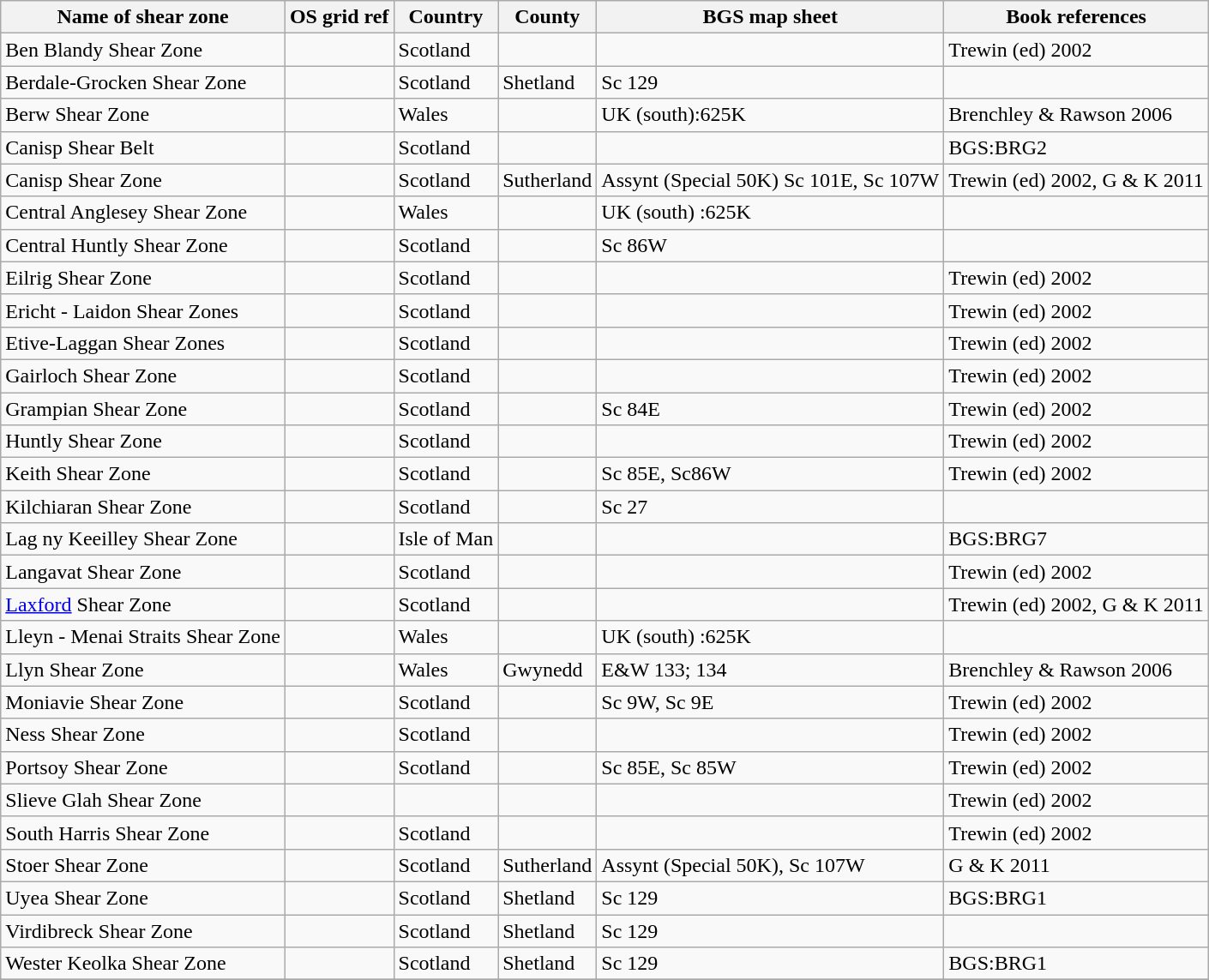<table class="wikitable sortable">
<tr>
<th>Name of shear zone</th>
<th>OS grid ref</th>
<th>Country</th>
<th>County</th>
<th>BGS map sheet</th>
<th>Book references</th>
</tr>
<tr>
<td>Ben Blandy Shear Zone</td>
<td></td>
<td>Scotland</td>
<td></td>
<td></td>
<td>Trewin (ed) 2002</td>
</tr>
<tr>
<td>Berdale-Grocken Shear Zone</td>
<td></td>
<td>Scotland</td>
<td>Shetland</td>
<td>Sc 129</td>
<td></td>
</tr>
<tr>
<td>Berw Shear Zone</td>
<td></td>
<td>Wales</td>
<td></td>
<td>UK (south):625K</td>
<td>Brenchley & Rawson 2006</td>
</tr>
<tr>
<td>Canisp Shear Belt</td>
<td></td>
<td>Scotland</td>
<td></td>
<td></td>
<td>BGS:BRG2</td>
</tr>
<tr>
<td>Canisp Shear Zone</td>
<td></td>
<td>Scotland</td>
<td>Sutherland</td>
<td>Assynt (Special 50K) Sc 101E, Sc 107W</td>
<td>Trewin (ed) 2002, G & K 2011</td>
</tr>
<tr>
<td>Central Anglesey Shear Zone</td>
<td></td>
<td>Wales</td>
<td></td>
<td>UK (south) :625K</td>
<td></td>
</tr>
<tr>
<td>Central Huntly Shear Zone</td>
<td></td>
<td>Scotland</td>
<td></td>
<td>Sc 86W</td>
<td></td>
</tr>
<tr>
<td>Eilrig Shear Zone</td>
<td></td>
<td>Scotland</td>
<td></td>
<td></td>
<td>Trewin (ed) 2002</td>
</tr>
<tr>
<td>Ericht - Laidon Shear Zones</td>
<td></td>
<td>Scotland</td>
<td></td>
<td></td>
<td>Trewin (ed) 2002</td>
</tr>
<tr>
<td>Etive-Laggan Shear Zones</td>
<td></td>
<td>Scotland</td>
<td></td>
<td></td>
<td>Trewin (ed) 2002</td>
</tr>
<tr>
<td>Gairloch Shear Zone</td>
<td></td>
<td>Scotland</td>
<td></td>
<td></td>
<td>Trewin (ed) 2002</td>
</tr>
<tr>
<td>Grampian Shear Zone</td>
<td></td>
<td>Scotland</td>
<td></td>
<td>Sc 84E</td>
<td>Trewin (ed) 2002</td>
</tr>
<tr>
<td>Huntly Shear Zone</td>
<td></td>
<td>Scotland</td>
<td></td>
<td></td>
<td>Trewin (ed) 2002</td>
</tr>
<tr>
<td>Keith Shear Zone</td>
<td></td>
<td>Scotland</td>
<td></td>
<td>Sc 85E, Sc86W</td>
<td>Trewin (ed) 2002</td>
</tr>
<tr>
<td>Kilchiaran Shear Zone</td>
<td></td>
<td>Scotland</td>
<td></td>
<td>Sc 27</td>
<td></td>
</tr>
<tr>
<td>Lag ny Keeilley Shear Zone</td>
<td></td>
<td>Isle of Man</td>
<td></td>
<td></td>
<td>BGS:BRG7</td>
</tr>
<tr>
<td>Langavat Shear Zone</td>
<td></td>
<td>Scotland</td>
<td></td>
<td></td>
<td>Trewin (ed) 2002</td>
</tr>
<tr>
<td><a href='#'>Laxford</a> Shear Zone</td>
<td></td>
<td>Scotland</td>
<td></td>
<td></td>
<td>Trewin (ed) 2002, G & K 2011</td>
</tr>
<tr>
<td>Lleyn - Menai Straits Shear Zone</td>
<td></td>
<td>Wales</td>
<td></td>
<td>UK (south) :625K</td>
<td></td>
</tr>
<tr>
<td>Llyn Shear Zone</td>
<td></td>
<td>Wales</td>
<td>Gwynedd</td>
<td>E&W 133; 134</td>
<td>Brenchley & Rawson 2006</td>
</tr>
<tr>
<td>Moniavie Shear Zone</td>
<td></td>
<td>Scotland</td>
<td></td>
<td>Sc 9W, Sc 9E</td>
<td>Trewin (ed) 2002</td>
</tr>
<tr>
<td>Ness Shear Zone</td>
<td></td>
<td>Scotland</td>
<td></td>
<td></td>
<td>Trewin (ed) 2002</td>
</tr>
<tr>
<td>Portsoy Shear Zone</td>
<td></td>
<td>Scotland</td>
<td></td>
<td>Sc 85E, Sc 85W</td>
<td>Trewin (ed) 2002</td>
</tr>
<tr>
<td>Slieve Glah Shear Zone</td>
<td></td>
<td></td>
<td></td>
<td></td>
<td>Trewin (ed) 2002</td>
</tr>
<tr>
<td>South Harris Shear Zone</td>
<td></td>
<td>Scotland</td>
<td></td>
<td></td>
<td>Trewin (ed) 2002</td>
</tr>
<tr>
<td>Stoer Shear Zone</td>
<td></td>
<td>Scotland</td>
<td>Sutherland</td>
<td>Assynt (Special 50K), Sc 107W</td>
<td>G & K 2011</td>
</tr>
<tr>
<td>Uyea Shear Zone</td>
<td></td>
<td>Scotland</td>
<td>Shetland</td>
<td>Sc 129</td>
<td>BGS:BRG1</td>
</tr>
<tr>
<td>Virdibreck Shear Zone</td>
<td></td>
<td>Scotland</td>
<td>Shetland</td>
<td>Sc 129</td>
<td></td>
</tr>
<tr>
<td>Wester Keolka Shear Zone</td>
<td></td>
<td>Scotland</td>
<td>Shetland</td>
<td>Sc 129</td>
<td>BGS:BRG1</td>
</tr>
<tr>
</tr>
</table>
